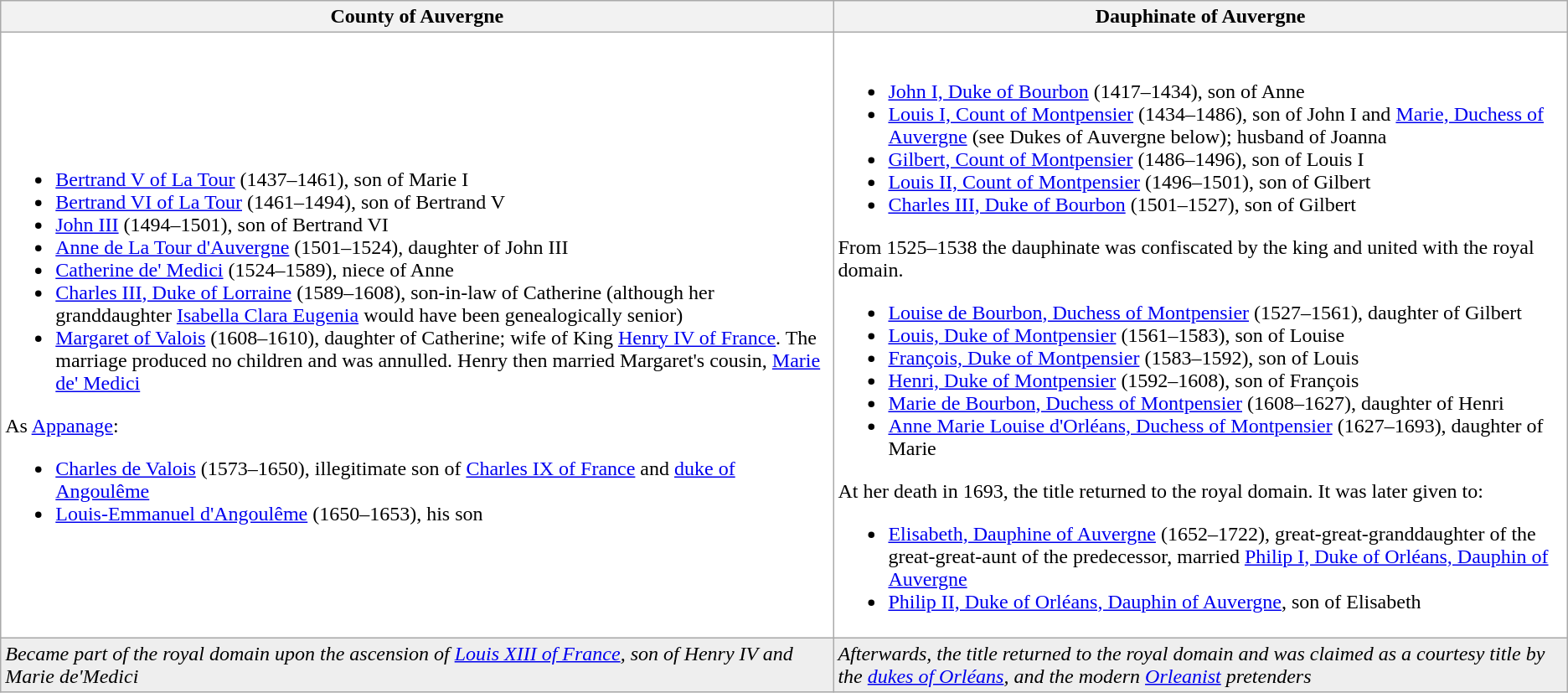<table class="wikitable">
<tr>
<th>County of Auvergne</th>
<th>Dauphinate of Auvergne</th>
</tr>
<tr bgcolor=#fff>
<td><br><ul><li><a href='#'>Bertrand V of La Tour</a> (1437–1461), son of Marie I</li><li><a href='#'>Bertrand VI of La Tour</a> (1461–1494), son of Bertrand V</li><li><a href='#'>John III</a> (1494–1501), son of Bertrand VI</li><li><a href='#'>Anne de La Tour d'Auvergne</a> (1501–1524), daughter of John III</li><li><a href='#'>Catherine de' Medici</a> (1524–1589), niece of Anne</li><li><a href='#'>Charles III, Duke of Lorraine</a> (1589–1608), son-in-law of Catherine (although her granddaughter <a href='#'>Isabella Clara Eugenia</a> would have been genealogically senior)</li><li><a href='#'>Margaret of Valois</a> (1608–1610), daughter of Catherine; wife of King <a href='#'>Henry IV of France</a>. The marriage produced no children and was annulled. Henry then married Margaret's cousin, <a href='#'>Marie de' Medici</a></li></ul>As <a href='#'>Appanage</a>:<ul><li><a href='#'>Charles de Valois</a> (1573–1650), illegitimate son of <a href='#'>Charles IX of France</a> and <a href='#'>duke of Angoulême</a></li><li><a href='#'>Louis-Emmanuel d'Angoulême</a> (1650–1653), his son</li></ul></td>
<td><br><ul><li><a href='#'>John I, Duke of Bourbon</a> (1417–1434), son of Anne</li><li><a href='#'>Louis I, Count of Montpensier</a> (1434–1486), son of John I and <a href='#'>Marie, Duchess of Auvergne</a> (see Dukes of Auvergne below); husband of Joanna</li><li><a href='#'>Gilbert, Count of Montpensier</a> (1486–1496), son of Louis I</li><li><a href='#'>Louis II, Count of Montpensier</a> (1496–1501), son of Gilbert</li><li><a href='#'>Charles III, Duke of Bourbon</a> (1501–1527), son of Gilbert</li></ul>From 1525–1538 the dauphinate was confiscated by the king and united with the royal domain.<ul><li><a href='#'>Louise de Bourbon, Duchess of Montpensier</a> (1527–1561), daughter of Gilbert</li><li><a href='#'>Louis, Duke of Montpensier</a> (1561–1583), son of Louise</li><li><a href='#'>François, Duke of Montpensier</a> (1583–1592), son of Louis</li><li><a href='#'>Henri, Duke of Montpensier</a> (1592–1608), son of François</li><li><a href='#'>Marie de Bourbon, Duchess of Montpensier</a> (1608–1627), daughter of Henri</li><li><a href='#'>Anne Marie Louise d'Orléans, Duchess of Montpensier</a> (1627–1693), daughter of Marie</li></ul>At her death in 1693, the title returned to the royal domain. It was later given to:<ul><li><a href='#'>Elisabeth, Dauphine of Auvergne</a> (1652–1722), great-great-granddaughter of the great-great-aunt of the predecessor, married <a href='#'>Philip I, Duke of Orléans, Dauphin of Auvergne</a></li><li><a href='#'>Philip II, Duke of Orléans, Dauphin of Auvergne</a>, son of Elisabeth</li></ul></td>
</tr>
<tr bgcolor=#eee>
<td><em> Became part of the royal domain upon the ascension of <a href='#'>Louis XIII of France</a>, son of Henry IV and Marie de'Medici</em></td>
<td><em>Afterwards, the title returned to the royal domain and was claimed as a courtesy title by the <a href='#'>dukes of Orléans</a>, and the modern <a href='#'>Orleanist</a> pretenders</em></td>
</tr>
</table>
